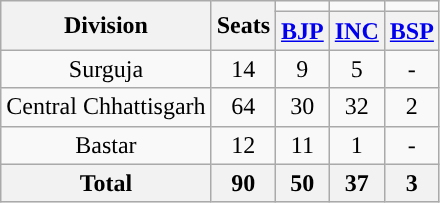<table class="wikitable" style="text-align:center;">
<tr>
<th rowspan="2">Division</th>
<th rowspan="2">Seats</th>
<td></td>
<td></td>
<td></td>
</tr>
<tr>
<th><a href='#'>BJP</a></th>
<th><a href='#'>INC</a></th>
<th><a href='#'>BSP</a></th>
</tr>
<tr>
<td>Surguja</td>
<td>14</td>
<td>9</td>
<td>5</td>
<td>-</td>
</tr>
<tr>
<td>Central Chhattisgarh</td>
<td>64</td>
<td>30</td>
<td>32</td>
<td>2</td>
</tr>
<tr>
<td>Bastar</td>
<td>12</td>
<td>11</td>
<td>1</td>
<td>-</td>
</tr>
<tr>
<th>Total</th>
<th>90</th>
<th>50</th>
<th>37</th>
<th>3</th>
</tr>
</table>
